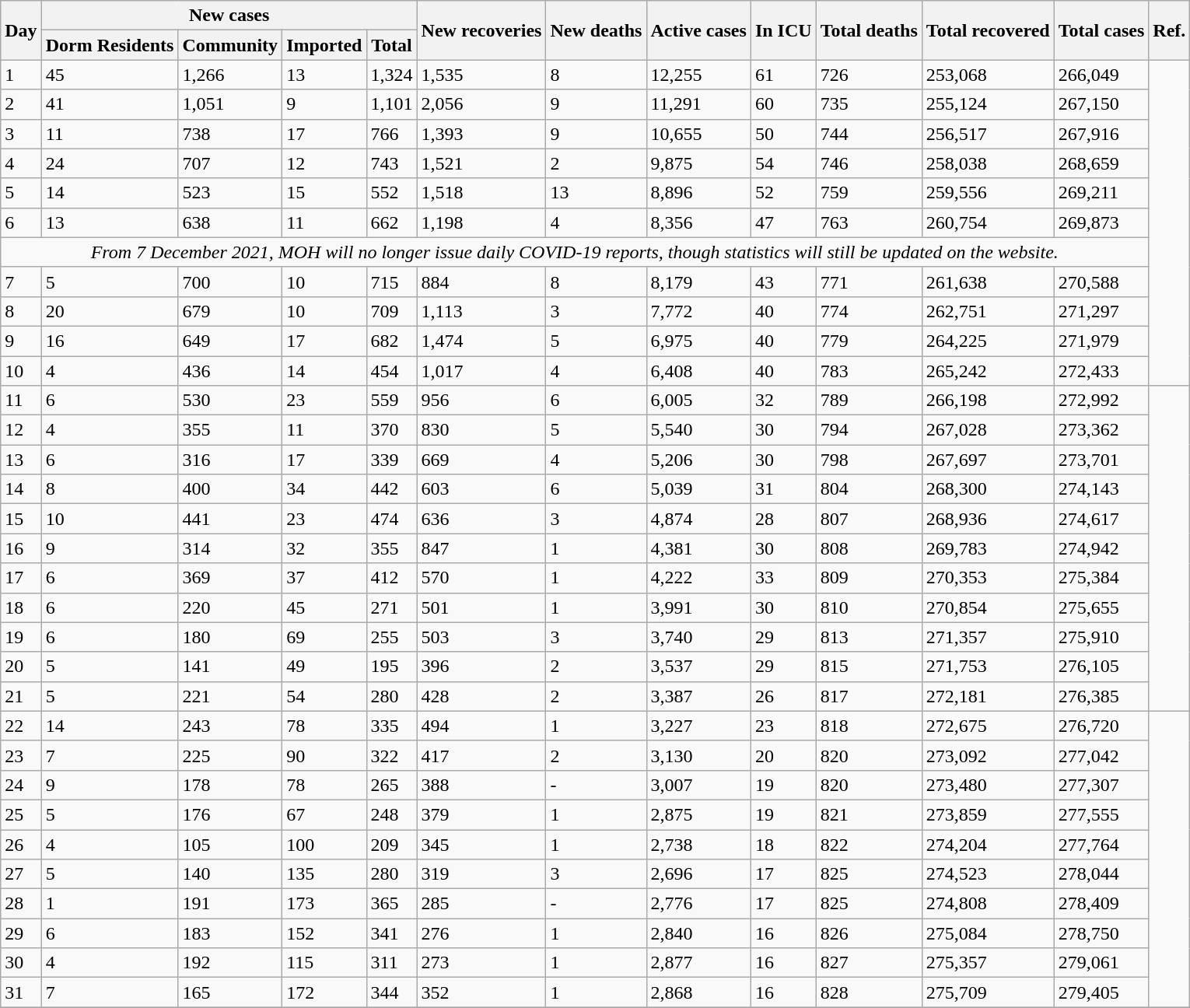<table class="wikitable">
<tr>
<th rowspan="2">Day</th>
<th colspan="4">New cases</th>
<th rowspan="2">New recoveries</th>
<th rowspan="2">New deaths</th>
<th rowspan="2">Active cases</th>
<th rowspan="2">In ICU</th>
<th rowspan="2">Total deaths</th>
<th rowspan="2">Total recovered</th>
<th rowspan="2">Total cases</th>
<th rowspan="2">Ref.</th>
</tr>
<tr>
<th>Dorm Residents</th>
<th>Community</th>
<th>Imported</th>
<th>Total</th>
</tr>
<tr>
<td>1</td>
<td>45</td>
<td>1,266</td>
<td>13</td>
<td>1,324</td>
<td>1,535</td>
<td>8</td>
<td>12,255</td>
<td>61</td>
<td>726</td>
<td>253,068</td>
<td>266,049</td>
<td rowspan="11"></td>
</tr>
<tr>
<td>2</td>
<td>41</td>
<td>1,051</td>
<td>9</td>
<td>1,101</td>
<td>2,056</td>
<td>9</td>
<td>11,291</td>
<td>60</td>
<td>735</td>
<td>255,124</td>
<td>267,150</td>
</tr>
<tr>
<td>3</td>
<td>11</td>
<td>738</td>
<td>17</td>
<td>766</td>
<td>1,393</td>
<td>9</td>
<td>10,655</td>
<td>50</td>
<td>744</td>
<td>256,517</td>
<td>267,916</td>
</tr>
<tr>
<td>4</td>
<td>24</td>
<td>707</td>
<td>12</td>
<td>743</td>
<td>1,521</td>
<td>2</td>
<td>9,875</td>
<td>54</td>
<td>746</td>
<td>258,038</td>
<td>268,659</td>
</tr>
<tr>
<td>5</td>
<td>14</td>
<td>523</td>
<td>15</td>
<td>552</td>
<td>1,518</td>
<td>13</td>
<td>8,896</td>
<td>52</td>
<td>759</td>
<td>259,556</td>
<td>269,211</td>
</tr>
<tr>
<td>6</td>
<td>13</td>
<td>638</td>
<td>11</td>
<td>662</td>
<td>1,198</td>
<td>4</td>
<td>8,356</td>
<td>47</td>
<td>763</td>
<td>260,754</td>
<td>269,873</td>
</tr>
<tr>
<td colspan="12" align="center"><em>From 7 December 2021, MOH will no longer issue daily COVID-19 reports, though statistics will still be updated on the website.</em></td>
</tr>
<tr>
<td>7</td>
<td>5</td>
<td>700</td>
<td>10</td>
<td>715</td>
<td>884</td>
<td>8</td>
<td>8,179</td>
<td>43</td>
<td>771</td>
<td>261,638</td>
<td>270,588</td>
</tr>
<tr>
<td>8</td>
<td>20</td>
<td>679</td>
<td>10</td>
<td>709</td>
<td>1,113</td>
<td>3</td>
<td>7,772</td>
<td>40</td>
<td>774</td>
<td>262,751</td>
<td>271,297</td>
</tr>
<tr>
<td>9</td>
<td>16</td>
<td>649</td>
<td>17</td>
<td>682</td>
<td>1,474</td>
<td>5</td>
<td>6,975</td>
<td>40</td>
<td>779</td>
<td>264,225</td>
<td>271,979</td>
</tr>
<tr>
<td>10</td>
<td>4</td>
<td>436</td>
<td>14</td>
<td>454</td>
<td>1,017</td>
<td>4</td>
<td>6,408</td>
<td>40</td>
<td>783</td>
<td>265,242</td>
<td>272,433</td>
</tr>
<tr>
<td>11</td>
<td>6</td>
<td>530</td>
<td>23</td>
<td>559</td>
<td>956</td>
<td>6</td>
<td>6,005</td>
<td>32</td>
<td>789</td>
<td>266,198</td>
<td>272,992</td>
<td rowspan="11"></td>
</tr>
<tr>
<td>12</td>
<td>4</td>
<td>355</td>
<td>11</td>
<td>370</td>
<td>830</td>
<td>5</td>
<td>5,540</td>
<td>30</td>
<td>794</td>
<td>267,028</td>
<td>273,362</td>
</tr>
<tr>
<td>13</td>
<td>6</td>
<td>316</td>
<td>17</td>
<td>339</td>
<td>669</td>
<td>4</td>
<td>5,206</td>
<td>30</td>
<td>798</td>
<td>267,697</td>
<td>273,701</td>
</tr>
<tr>
<td>14</td>
<td>8</td>
<td>400</td>
<td>34</td>
<td>442</td>
<td>603</td>
<td>6</td>
<td>5,039</td>
<td>31</td>
<td>804</td>
<td>268,300</td>
<td>274,143</td>
</tr>
<tr>
<td>15</td>
<td>10</td>
<td>441</td>
<td>23</td>
<td>474</td>
<td>636</td>
<td>3</td>
<td>4,874</td>
<td>28</td>
<td>807</td>
<td>268,936</td>
<td>274,617</td>
</tr>
<tr>
<td>16</td>
<td>9</td>
<td>314</td>
<td>32</td>
<td>355</td>
<td>847</td>
<td>1</td>
<td>4,381</td>
<td>30</td>
<td>808</td>
<td>269,783</td>
<td>274,942</td>
</tr>
<tr>
<td>17</td>
<td>6</td>
<td>369</td>
<td>37</td>
<td>412</td>
<td>570</td>
<td>1</td>
<td>4,222</td>
<td>33</td>
<td>809</td>
<td>270,353</td>
<td>275,384</td>
</tr>
<tr>
<td>18</td>
<td>6</td>
<td>220</td>
<td>45</td>
<td>271</td>
<td>501</td>
<td>1</td>
<td>3,991</td>
<td>30</td>
<td>810</td>
<td>270,854</td>
<td>275,655</td>
</tr>
<tr>
<td>19</td>
<td>6</td>
<td>180</td>
<td>69</td>
<td>255</td>
<td>503</td>
<td>3</td>
<td>3,740</td>
<td>29</td>
<td>813</td>
<td>271,357</td>
<td>275,910</td>
</tr>
<tr>
<td>20</td>
<td>5</td>
<td>141</td>
<td>49</td>
<td>195</td>
<td>396</td>
<td>2</td>
<td>3,537</td>
<td>29</td>
<td>815</td>
<td>271,753</td>
<td>276,105</td>
</tr>
<tr>
<td>21</td>
<td>5</td>
<td>221</td>
<td>54</td>
<td>280</td>
<td>428</td>
<td>2</td>
<td>3,387</td>
<td>26</td>
<td>817</td>
<td>272,181</td>
<td>276,385</td>
</tr>
<tr>
<td>22</td>
<td>14</td>
<td>243</td>
<td>78</td>
<td>335</td>
<td>494</td>
<td>1</td>
<td>3,227</td>
<td>23</td>
<td>818</td>
<td>272,675</td>
<td>276,720</td>
<td rowspan="10"></td>
</tr>
<tr>
<td>23</td>
<td>7</td>
<td>225</td>
<td>90</td>
<td>322</td>
<td>417</td>
<td>2</td>
<td>3,130</td>
<td>20</td>
<td>820</td>
<td>273,092</td>
<td>277,042</td>
</tr>
<tr>
<td>24</td>
<td>9</td>
<td>178</td>
<td>78</td>
<td>265</td>
<td>388</td>
<td>-</td>
<td>3,007</td>
<td>19</td>
<td>820</td>
<td>273,480</td>
<td>277,307</td>
</tr>
<tr>
<td>25</td>
<td>5</td>
<td>176</td>
<td>67</td>
<td>248</td>
<td>379</td>
<td>1</td>
<td>2,875</td>
<td>19</td>
<td>821</td>
<td>273,859</td>
<td>277,555</td>
</tr>
<tr>
<td>26</td>
<td>4</td>
<td>105</td>
<td>100</td>
<td>209</td>
<td>345</td>
<td>1</td>
<td>2,738</td>
<td>18</td>
<td>822</td>
<td>274,204</td>
<td>277,764</td>
</tr>
<tr>
<td>27</td>
<td>5</td>
<td>140</td>
<td>135</td>
<td>280</td>
<td>319</td>
<td>3</td>
<td>2,696</td>
<td>17</td>
<td>825</td>
<td>274,523</td>
<td>278,044</td>
</tr>
<tr>
<td>28</td>
<td>1</td>
<td>191</td>
<td>173</td>
<td>365</td>
<td>285</td>
<td>-</td>
<td>2,776</td>
<td>17</td>
<td>825</td>
<td>274,808</td>
<td>278,409</td>
</tr>
<tr>
<td>29</td>
<td>6</td>
<td>183</td>
<td>152</td>
<td>341</td>
<td>276</td>
<td>1</td>
<td>2,840</td>
<td>16</td>
<td>826</td>
<td>275,084</td>
<td>278,750</td>
</tr>
<tr>
<td>30</td>
<td>4</td>
<td>192</td>
<td>115</td>
<td>311</td>
<td>273</td>
<td>1</td>
<td>2,877</td>
<td>16</td>
<td>827</td>
<td>275,357</td>
<td>279,061</td>
</tr>
<tr>
<td>31</td>
<td>7</td>
<td>165</td>
<td>172</td>
<td>344</td>
<td>352</td>
<td>1</td>
<td>2,868</td>
<td>16</td>
<td>828</td>
<td>275,709</td>
<td>279,405</td>
</tr>
<tr>
</tr>
</table>
